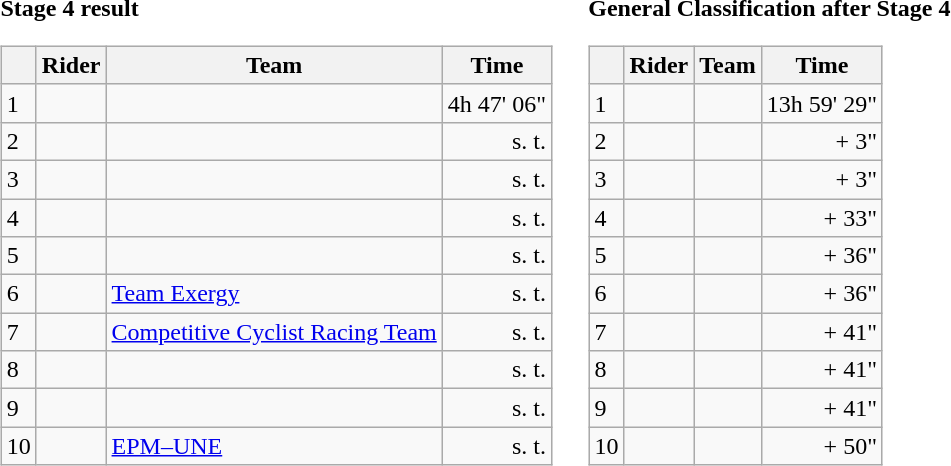<table>
<tr>
<td><strong>Stage 4 result</strong><br><table class="wikitable">
<tr>
<th></th>
<th>Rider</th>
<th>Team</th>
<th>Time</th>
</tr>
<tr>
<td>1</td>
<td></td>
<td></td>
<td align="right">4h 47' 06"</td>
</tr>
<tr>
<td>2</td>
<td></td>
<td></td>
<td align="right">s. t.</td>
</tr>
<tr>
<td>3</td>
<td></td>
<td></td>
<td align="right">s. t.</td>
</tr>
<tr>
<td>4</td>
<td> </td>
<td></td>
<td align="right">s. t.</td>
</tr>
<tr>
<td>5</td>
<td></td>
<td></td>
<td align="right">s. t.</td>
</tr>
<tr>
<td>6</td>
<td></td>
<td><a href='#'>Team Exergy</a></td>
<td align="right">s. t.</td>
</tr>
<tr>
<td>7</td>
<td></td>
<td><a href='#'>Competitive Cyclist Racing Team</a></td>
<td align="right">s. t.</td>
</tr>
<tr>
<td>8</td>
<td></td>
<td></td>
<td align="right">s. t.</td>
</tr>
<tr>
<td>9</td>
<td></td>
<td></td>
<td align="right">s. t.</td>
</tr>
<tr>
<td>10</td>
<td></td>
<td><a href='#'>EPM–UNE</a></td>
<td align="right">s. t.</td>
</tr>
</table>
</td>
<td></td>
<td><strong>General Classification after Stage 4</strong><br><table class="wikitable">
<tr>
<th></th>
<th>Rider</th>
<th>Team</th>
<th>Time</th>
</tr>
<tr>
<td>1</td>
<td> </td>
<td></td>
<td align="right">13h 59' 29"</td>
</tr>
<tr>
<td>2</td>
<td></td>
<td></td>
<td align="right">+ 3"</td>
</tr>
<tr>
<td>3</td>
<td></td>
<td></td>
<td align="right">+ 3"</td>
</tr>
<tr>
<td>4</td>
<td></td>
<td></td>
<td align="right">+ 33"</td>
</tr>
<tr>
<td>5</td>
<td> </td>
<td></td>
<td align="right">+ 36"</td>
</tr>
<tr>
<td>6</td>
<td></td>
<td></td>
<td align="right">+ 36"</td>
</tr>
<tr>
<td>7</td>
<td></td>
<td></td>
<td align="right">+ 41"</td>
</tr>
<tr>
<td>8</td>
<td></td>
<td></td>
<td align="right">+ 41"</td>
</tr>
<tr>
<td>9</td>
<td></td>
<td></td>
<td align="right">+ 41"</td>
</tr>
<tr>
<td>10</td>
<td></td>
<td></td>
<td align="right">+ 50"</td>
</tr>
</table>
</td>
</tr>
</table>
